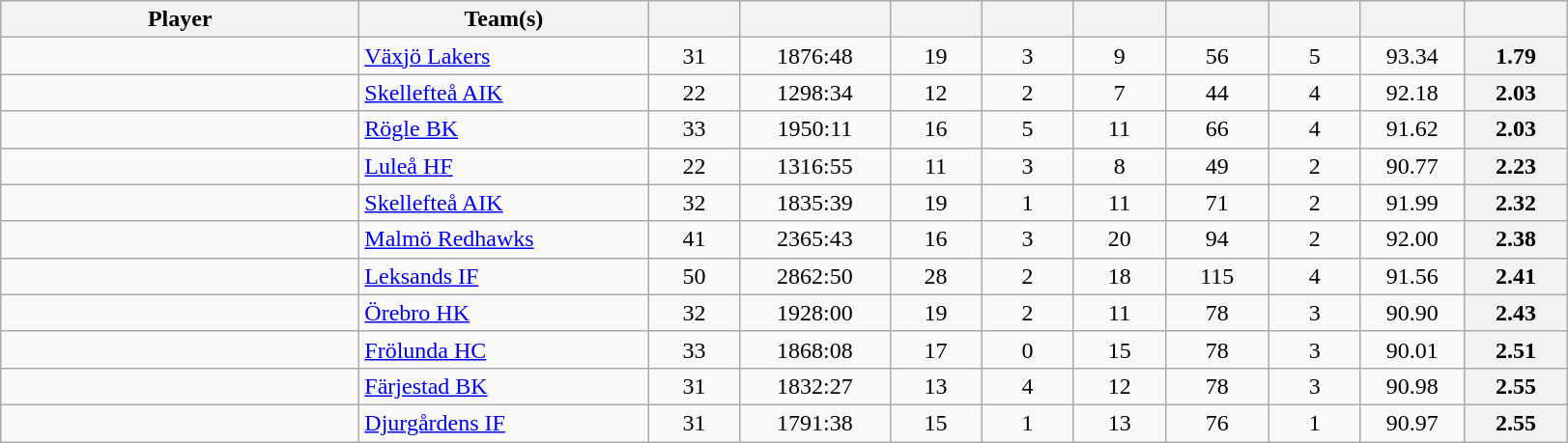<table class="wikitable sortable" style="text-align: center">
<tr>
<th style="width: 15em;">Player</th>
<th style="width: 12em;">Team(s)</th>
<th style="width: 3.5em;"></th>
<th style="width: 6em;"></th>
<th style="width: 3.5em;"></th>
<th style="width: 3.5em;"></th>
<th style="width: 3.5em;"></th>
<th style="width: 4em;"></th>
<th style="width: 3.5em;"></th>
<th style="width: 4em;"></th>
<th style="width: 4em;"></th>
</tr>
<tr>
<td style="text-align:left;"> </td>
<td style="text-align:left;"><a href='#'>Växjö Lakers</a></td>
<td>31</td>
<td>1876:48</td>
<td>19</td>
<td>3</td>
<td>9</td>
<td>56</td>
<td>5</td>
<td>93.34</td>
<th>1.79</th>
</tr>
<tr>
<td style="text-align:left;"> </td>
<td style="text-align:left;"><a href='#'>Skellefteå AIK</a></td>
<td>22</td>
<td>1298:34</td>
<td>12</td>
<td>2</td>
<td>7</td>
<td>44</td>
<td>4</td>
<td>92.18</td>
<th>2.03</th>
</tr>
<tr>
<td style="text-align:left;"> </td>
<td style="text-align:left;"><a href='#'>Rögle BK</a></td>
<td>33</td>
<td>1950:11</td>
<td>16</td>
<td>5</td>
<td>11</td>
<td>66</td>
<td>4</td>
<td>91.62</td>
<th>2.03</th>
</tr>
<tr>
<td style="text-align:left;"> </td>
<td style="text-align:left;"><a href='#'>Luleå HF</a></td>
<td>22</td>
<td>1316:55</td>
<td>11</td>
<td>3</td>
<td>8</td>
<td>49</td>
<td>2</td>
<td>90.77</td>
<th>2.23</th>
</tr>
<tr>
<td style="text-align:left;"> </td>
<td style="text-align:left;"><a href='#'>Skellefteå AIK</a></td>
<td>32</td>
<td>1835:39</td>
<td>19</td>
<td>1</td>
<td>11</td>
<td>71</td>
<td>2</td>
<td>91.99</td>
<th>2.32</th>
</tr>
<tr>
<td style="text-align:left;"> </td>
<td style="text-align:left;"><a href='#'>Malmö Redhawks</a></td>
<td>41</td>
<td>2365:43</td>
<td>16</td>
<td>3</td>
<td>20</td>
<td>94</td>
<td>2</td>
<td>92.00</td>
<th>2.38</th>
</tr>
<tr>
<td style="text-align:left;"> </td>
<td style="text-align:left;"><a href='#'>Leksands IF</a></td>
<td>50</td>
<td>2862:50</td>
<td>28</td>
<td>2</td>
<td>18</td>
<td>115</td>
<td>4</td>
<td>91.56</td>
<th>2.41</th>
</tr>
<tr>
<td style="text-align:left;"> </td>
<td style="text-align:left;"><a href='#'>Örebro HK</a></td>
<td>32</td>
<td>1928:00</td>
<td>19</td>
<td>2</td>
<td>11</td>
<td>78</td>
<td>3</td>
<td>90.90</td>
<th>2.43</th>
</tr>
<tr>
<td style="text-align:left;"> </td>
<td style="text-align:left;"><a href='#'>Frölunda HC</a></td>
<td>33</td>
<td>1868:08</td>
<td>17</td>
<td>0</td>
<td>15</td>
<td>78</td>
<td>3</td>
<td>90.01</td>
<th>2.51</th>
</tr>
<tr>
<td style="text-align:left;"> </td>
<td style="text-align:left;"><a href='#'>Färjestad BK</a></td>
<td>31</td>
<td>1832:27</td>
<td>13</td>
<td>4</td>
<td>12</td>
<td>78</td>
<td>3</td>
<td>90.98</td>
<th>2.55</th>
</tr>
<tr>
<td style="text-align:left;"> </td>
<td style="text-align:left;"><a href='#'>Djurgårdens IF</a></td>
<td>31</td>
<td>1791:38</td>
<td>15</td>
<td>1</td>
<td>13</td>
<td>76</td>
<td>1</td>
<td>90.97</td>
<th>2.55</th>
</tr>
</table>
